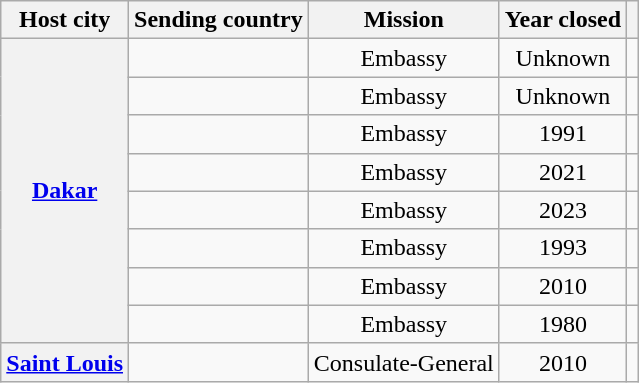<table class="wikitable plainrowheaders">
<tr>
<th scope="col">Host city</th>
<th scope="col">Sending country</th>
<th scope="col">Mission</th>
<th scope="col">Year closed</th>
<th scope="col"></th>
</tr>
<tr>
<th rowspan="8"><a href='#'>Dakar</a></th>
<td></td>
<td style="text-align:center;">Embassy</td>
<td style="text-align:center;">Unknown</td>
<td style="text-align:center;"></td>
</tr>
<tr>
<td></td>
<td style="text-align:center;">Embassy</td>
<td style="text-align:center;">Unknown</td>
<td style="text-align:center;"></td>
</tr>
<tr>
<td></td>
<td style="text-align:center;">Embassy</td>
<td style="text-align:center;">1991</td>
<td style="text-align:center;"></td>
</tr>
<tr>
<td></td>
<td style="text-align:center;">Embassy</td>
<td style="text-align:center;">2021</td>
<td style="text-align:center;"></td>
</tr>
<tr>
<td></td>
<td style="text-align:center;">Embassy</td>
<td style="text-align:center;">2023</td>
<td style="text-align:center;"></td>
</tr>
<tr>
<td></td>
<td style="text-align:center;">Embassy</td>
<td style="text-align:center;">1993</td>
<td style="text-align:center;"></td>
</tr>
<tr>
<td></td>
<td style="text-align:center;">Embassy</td>
<td style="text-align:center;">2010</td>
<td style="text-align:center;"></td>
</tr>
<tr>
<td></td>
<td style="text-align:center;">Embassy</td>
<td style="text-align:center;">1980</td>
<td style="text-align:center;"></td>
</tr>
<tr>
<th><a href='#'>Saint Louis</a></th>
<td></td>
<td style="text-align:center;">Consulate-General</td>
<td style="text-align:center;">2010</td>
<td style="text-align:center;"></td>
</tr>
</table>
